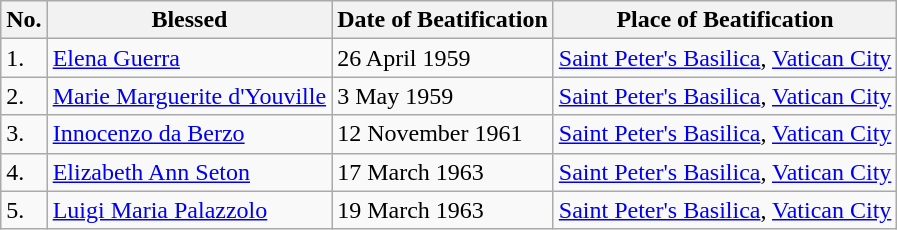<table class="wikitable">
<tr>
<th>No.</th>
<th>Blessed</th>
<th>Date of Beatification</th>
<th>Place of Beatification</th>
</tr>
<tr>
<td>1.</td>
<td><a href='#'>Elena Guerra</a></td>
<td>26 April 1959</td>
<td><a href='#'>Saint Peter's Basilica</a>, <a href='#'>Vatican City</a></td>
</tr>
<tr>
<td>2.</td>
<td><a href='#'>Marie Marguerite d'Youville</a></td>
<td>3 May 1959</td>
<td><a href='#'>Saint Peter's Basilica</a>, <a href='#'>Vatican City</a></td>
</tr>
<tr>
<td>3.</td>
<td><a href='#'>Innocenzo da Berzo</a></td>
<td>12 November 1961</td>
<td><a href='#'>Saint Peter's Basilica</a>, <a href='#'>Vatican City</a></td>
</tr>
<tr>
<td>4.</td>
<td><a href='#'>Elizabeth Ann Seton</a></td>
<td>17 March 1963</td>
<td><a href='#'>Saint Peter's Basilica</a>, <a href='#'>Vatican City</a></td>
</tr>
<tr>
<td>5.</td>
<td><a href='#'>Luigi Maria Palazzolo</a></td>
<td>19 March 1963</td>
<td><a href='#'>Saint Peter's Basilica</a>, <a href='#'>Vatican City</a></td>
</tr>
</table>
